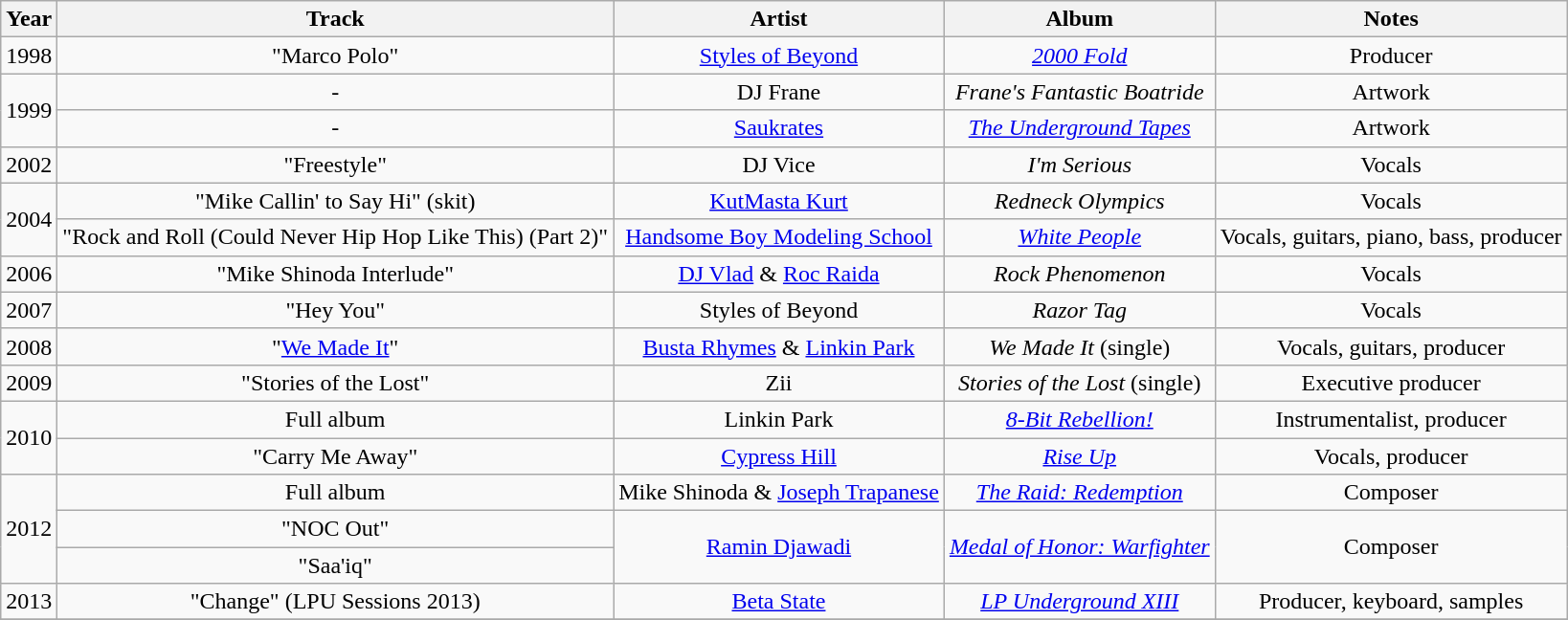<table class="wikitable" style="text-align:center;">
<tr>
<th>Year</th>
<th>Track</th>
<th>Artist</th>
<th>Album</th>
<th>Notes</th>
</tr>
<tr>
<td>1998<br></td>
<td>"Marco Polo"</td>
<td><a href='#'>Styles of Beyond</a></td>
<td><em><a href='#'>2000 Fold</a></em></td>
<td>Producer</td>
</tr>
<tr>
<td rowspan="2">1999</td>
<td><em>-</em></td>
<td>DJ Frane</td>
<td><em>Frane's Fantastic Boatride</em></td>
<td>Artwork</td>
</tr>
<tr>
<td><em>-</em></td>
<td><a href='#'>Saukrates</a></td>
<td><em><a href='#'>The Underground Tapes</a></em></td>
<td>Artwork</td>
</tr>
<tr>
<td>2002<br></td>
<td>"Freestyle"</td>
<td>DJ Vice</td>
<td><em>I'm Serious</em></td>
<td>Vocals</td>
</tr>
<tr>
<td rowspan="2">2004</td>
<td>"Mike Callin' to Say Hi" (skit)</td>
<td><a href='#'>KutMasta Kurt</a></td>
<td><em>Redneck Olympics</em></td>
<td>Vocals</td>
</tr>
<tr>
<td>"Rock and Roll (Could Never Hip Hop Like This) (Part 2)"</td>
<td><a href='#'>Handsome Boy Modeling School</a></td>
<td><a href='#'><em>White People</em></a></td>
<td>Vocals, guitars, piano, bass, producer</td>
</tr>
<tr>
<td>2006</td>
<td>"Mike Shinoda Interlude"</td>
<td><a href='#'>DJ Vlad</a> & <a href='#'>Roc Raida</a></td>
<td><em>Rock Phenomenon</em></td>
<td>Vocals</td>
</tr>
<tr>
<td>2007</td>
<td>"Hey You"</td>
<td>Styles of Beyond</td>
<td><em>Razor Tag</em></td>
<td>Vocals</td>
</tr>
<tr>
<td>2008</td>
<td>"<a href='#'>We Made It</a>"</td>
<td><a href='#'>Busta Rhymes</a> & <a href='#'>Linkin Park</a></td>
<td><em>We Made It</em> (single)</td>
<td>Vocals, guitars, producer</td>
</tr>
<tr>
<td>2009</td>
<td>"Stories of the Lost"</td>
<td>Zii</td>
<td><em>Stories of the Lost</em> (single)</td>
<td>Executive producer</td>
</tr>
<tr>
<td rowspan="2">2010</td>
<td>Full album</td>
<td>Linkin Park</td>
<td><em><a href='#'>8-Bit Rebellion!</a></em></td>
<td>Instrumentalist, producer</td>
</tr>
<tr>
<td>"Carry Me Away"</td>
<td><a href='#'>Cypress Hill</a></td>
<td><a href='#'><em>Rise Up</em></a></td>
<td>Vocals, producer</td>
</tr>
<tr>
<td rowspan="3">2012</td>
<td>Full album</td>
<td>Mike Shinoda & <a href='#'>Joseph Trapanese</a></td>
<td><em><a href='#'>The Raid: Redemption</a></em></td>
<td>Composer</td>
</tr>
<tr>
<td>"NOC Out"</td>
<td rowspan="2"><a href='#'>Ramin Djawadi</a></td>
<td rowspan="2"><a href='#'><em>Medal of Honor: Warfighter</em></a></td>
<td rowspan="2">Composer</td>
</tr>
<tr>
<td>"Saa'iq"</td>
</tr>
<tr>
<td>2013</td>
<td>"Change" (LPU Sessions 2013)</td>
<td><a href='#'>Beta State</a></td>
<td><a href='#'><em>LP Underground XIII</em></a></td>
<td>Producer, keyboard, samples</td>
</tr>
<tr>
</tr>
</table>
